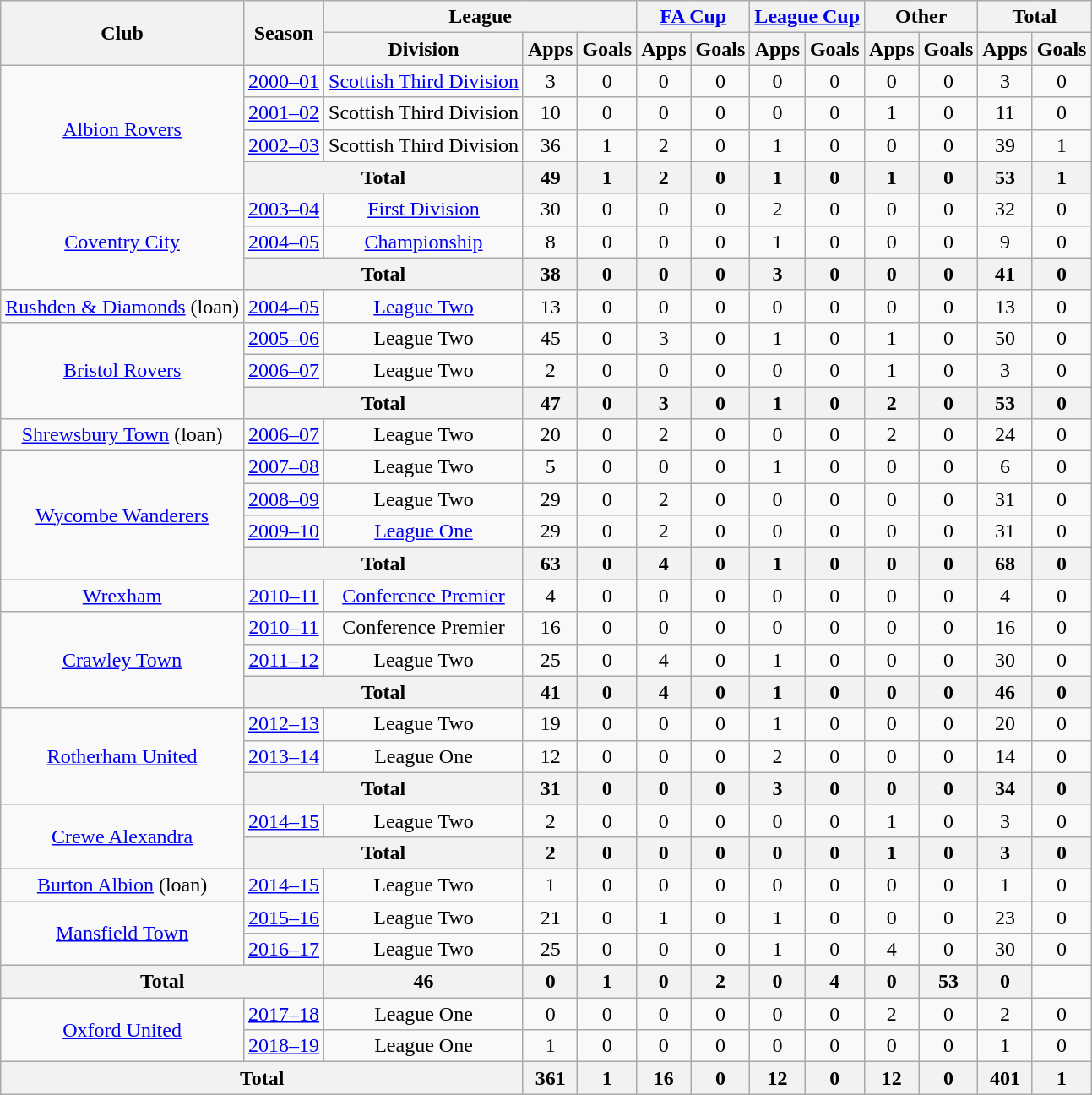<table class="wikitable" style="text-align: center">
<tr>
<th rowspan=2>Club</th>
<th rowspan=2>Season</th>
<th colspan=3>League</th>
<th colspan=2><a href='#'>FA Cup</a></th>
<th colspan=2><a href='#'>League Cup</a></th>
<th colspan=2>Other</th>
<th colspan=2>Total</th>
</tr>
<tr>
<th>Division</th>
<th>Apps</th>
<th>Goals</th>
<th>Apps</th>
<th>Goals</th>
<th>Apps</th>
<th>Goals</th>
<th>Apps</th>
<th>Goals</th>
<th>Apps</th>
<th>Goals</th>
</tr>
<tr>
<td rowspan=4><a href='#'>Albion Rovers</a></td>
<td><a href='#'>2000–01</a></td>
<td><a href='#'>Scottish Third Division</a></td>
<td>3</td>
<td>0</td>
<td>0</td>
<td>0</td>
<td>0</td>
<td>0</td>
<td>0</td>
<td>0</td>
<td>3</td>
<td>0</td>
</tr>
<tr>
<td><a href='#'>2001–02</a></td>
<td>Scottish Third Division</td>
<td>10</td>
<td>0</td>
<td>0</td>
<td>0</td>
<td>0</td>
<td>0</td>
<td>1</td>
<td>0</td>
<td>11</td>
<td>0</td>
</tr>
<tr>
<td><a href='#'>2002–03</a></td>
<td>Scottish Third Division</td>
<td>36</td>
<td>1</td>
<td>2</td>
<td>0</td>
<td>1</td>
<td>0</td>
<td>0</td>
<td>0</td>
<td>39</td>
<td>1</td>
</tr>
<tr>
<th colspan=2>Total</th>
<th>49</th>
<th>1</th>
<th>2</th>
<th>0</th>
<th>1</th>
<th>0</th>
<th>1</th>
<th>0</th>
<th>53</th>
<th>1</th>
</tr>
<tr>
<td rowspan=3><a href='#'>Coventry City</a></td>
<td><a href='#'>2003–04</a></td>
<td><a href='#'>First Division</a></td>
<td>30</td>
<td>0</td>
<td>0</td>
<td>0</td>
<td>2</td>
<td>0</td>
<td>0</td>
<td>0</td>
<td>32</td>
<td>0</td>
</tr>
<tr>
<td><a href='#'>2004–05</a></td>
<td><a href='#'>Championship</a></td>
<td>8</td>
<td>0</td>
<td>0</td>
<td>0</td>
<td>1</td>
<td>0</td>
<td>0</td>
<td>0</td>
<td>9</td>
<td>0</td>
</tr>
<tr>
<th colspan=2>Total</th>
<th>38</th>
<th>0</th>
<th>0</th>
<th>0</th>
<th>3</th>
<th>0</th>
<th>0</th>
<th>0</th>
<th>41</th>
<th>0</th>
</tr>
<tr>
<td><a href='#'>Rushden & Diamonds</a> (loan)</td>
<td><a href='#'>2004–05</a></td>
<td><a href='#'>League Two</a></td>
<td>13</td>
<td>0</td>
<td>0</td>
<td>0</td>
<td>0</td>
<td>0</td>
<td>0</td>
<td>0</td>
<td>13</td>
<td>0</td>
</tr>
<tr>
<td rowspan=3><a href='#'>Bristol Rovers</a></td>
<td><a href='#'>2005–06</a></td>
<td>League Two</td>
<td>45</td>
<td>0</td>
<td>3</td>
<td>0</td>
<td>1</td>
<td>0</td>
<td>1</td>
<td>0</td>
<td>50</td>
<td>0</td>
</tr>
<tr>
<td><a href='#'>2006–07</a></td>
<td>League Two</td>
<td>2</td>
<td>0</td>
<td>0</td>
<td>0</td>
<td>0</td>
<td>0</td>
<td>1</td>
<td>0</td>
<td>3</td>
<td>0</td>
</tr>
<tr>
<th colspan=2>Total</th>
<th>47</th>
<th>0</th>
<th>3</th>
<th>0</th>
<th>1</th>
<th>0</th>
<th>2</th>
<th>0</th>
<th>53</th>
<th>0</th>
</tr>
<tr>
<td><a href='#'>Shrewsbury Town</a> (loan)</td>
<td><a href='#'>2006–07</a></td>
<td>League Two</td>
<td>20</td>
<td>0</td>
<td>2</td>
<td>0</td>
<td>0</td>
<td>0</td>
<td>2</td>
<td>0</td>
<td>24</td>
<td>0</td>
</tr>
<tr>
<td rowspan=4><a href='#'>Wycombe Wanderers</a></td>
<td><a href='#'>2007–08</a></td>
<td>League Two</td>
<td>5</td>
<td>0</td>
<td>0</td>
<td>0</td>
<td>1</td>
<td>0</td>
<td>0</td>
<td>0</td>
<td>6</td>
<td>0</td>
</tr>
<tr>
<td><a href='#'>2008–09</a></td>
<td>League Two</td>
<td>29</td>
<td>0</td>
<td>2</td>
<td>0</td>
<td>0</td>
<td>0</td>
<td>0</td>
<td>0</td>
<td>31</td>
<td>0</td>
</tr>
<tr>
<td><a href='#'>2009–10</a></td>
<td><a href='#'>League One</a></td>
<td>29</td>
<td>0</td>
<td>2</td>
<td>0</td>
<td>0</td>
<td>0</td>
<td>0</td>
<td>0</td>
<td>31</td>
<td>0</td>
</tr>
<tr>
<th colspan=2>Total</th>
<th>63</th>
<th>0</th>
<th>4</th>
<th>0</th>
<th>1</th>
<th>0</th>
<th>0</th>
<th>0</th>
<th>68</th>
<th>0</th>
</tr>
<tr>
<td><a href='#'>Wrexham</a></td>
<td><a href='#'>2010–11</a></td>
<td><a href='#'>Conference Premier</a></td>
<td>4</td>
<td>0</td>
<td>0</td>
<td>0</td>
<td>0</td>
<td>0</td>
<td>0</td>
<td>0</td>
<td>4</td>
<td>0</td>
</tr>
<tr>
<td rowspan=3><a href='#'>Crawley Town</a></td>
<td><a href='#'>2010–11</a></td>
<td>Conference Premier</td>
<td>16</td>
<td>0</td>
<td>0</td>
<td>0</td>
<td>0</td>
<td>0</td>
<td>0</td>
<td>0</td>
<td>16</td>
<td>0</td>
</tr>
<tr>
<td><a href='#'>2011–12</a></td>
<td>League Two</td>
<td>25</td>
<td>0</td>
<td>4</td>
<td>0</td>
<td>1</td>
<td>0</td>
<td>0</td>
<td>0</td>
<td>30</td>
<td>0</td>
</tr>
<tr>
<th colspan=2>Total</th>
<th>41</th>
<th>0</th>
<th>4</th>
<th>0</th>
<th>1</th>
<th>0</th>
<th>0</th>
<th>0</th>
<th>46</th>
<th>0</th>
</tr>
<tr>
<td rowspan=3><a href='#'>Rotherham United</a></td>
<td><a href='#'>2012–13</a></td>
<td>League Two</td>
<td>19</td>
<td>0</td>
<td>0</td>
<td>0</td>
<td>1</td>
<td>0</td>
<td>0</td>
<td>0</td>
<td>20</td>
<td>0</td>
</tr>
<tr>
<td><a href='#'>2013–14</a></td>
<td>League One</td>
<td>12</td>
<td>0</td>
<td>0</td>
<td>0</td>
<td>2</td>
<td>0</td>
<td>0</td>
<td>0</td>
<td>14</td>
<td>0</td>
</tr>
<tr>
<th colspan=2>Total</th>
<th>31</th>
<th>0</th>
<th>0</th>
<th>0</th>
<th>3</th>
<th>0</th>
<th>0</th>
<th>0</th>
<th>34</th>
<th>0</th>
</tr>
<tr>
<td rowspan=2><a href='#'>Crewe Alexandra</a></td>
<td><a href='#'>2014–15</a></td>
<td>League Two</td>
<td>2</td>
<td>0</td>
<td>0</td>
<td>0</td>
<td>0</td>
<td>0</td>
<td>1</td>
<td>0</td>
<td>3</td>
<td>0</td>
</tr>
<tr>
<th colspan=2>Total</th>
<th>2</th>
<th>0</th>
<th>0</th>
<th>0</th>
<th>0</th>
<th>0</th>
<th>1</th>
<th>0</th>
<th>3</th>
<th>0</th>
</tr>
<tr>
<td><a href='#'>Burton Albion</a> (loan)</td>
<td><a href='#'>2014–15</a></td>
<td>League Two</td>
<td>1</td>
<td>0</td>
<td>0</td>
<td>0</td>
<td>0</td>
<td>0</td>
<td>0</td>
<td>0</td>
<td>1</td>
<td>0</td>
</tr>
<tr>
<td rowspan=3><a href='#'>Mansfield Town</a></td>
<td><a href='#'>2015–16</a></td>
<td>League Two</td>
<td>21</td>
<td>0</td>
<td>1</td>
<td>0</td>
<td>1</td>
<td>0</td>
<td>0</td>
<td>0</td>
<td>23</td>
<td>0</td>
</tr>
<tr>
<td><a href='#'>2016–17</a></td>
<td>League Two</td>
<td>25</td>
<td>0</td>
<td>0</td>
<td>0</td>
<td>1</td>
<td>0</td>
<td>4</td>
<td>0</td>
<td>30</td>
<td>0</td>
</tr>
<tr>
</tr>
<tr>
<th colspan=2>Total</th>
<th>46</th>
<th>0</th>
<th>1</th>
<th>0</th>
<th>2</th>
<th>0</th>
<th>4</th>
<th>0</th>
<th>53</th>
<th>0</th>
</tr>
<tr>
<td rowspan=2><a href='#'>Oxford United</a></td>
<td><a href='#'>2017–18</a></td>
<td>League One</td>
<td>0</td>
<td>0</td>
<td>0</td>
<td>0</td>
<td>0</td>
<td>0</td>
<td>2</td>
<td>0</td>
<td>2</td>
<td>0</td>
</tr>
<tr>
<td><a href='#'>2018–19</a></td>
<td>League One</td>
<td>1</td>
<td>0</td>
<td>0</td>
<td>0</td>
<td>0</td>
<td>0</td>
<td>0</td>
<td>0</td>
<td>1</td>
<td>0</td>
</tr>
<tr>
<th colspan=3>Total</th>
<th>361</th>
<th>1</th>
<th>16</th>
<th>0</th>
<th>12</th>
<th>0</th>
<th>12</th>
<th>0</th>
<th>401</th>
<th>1</th>
</tr>
</table>
